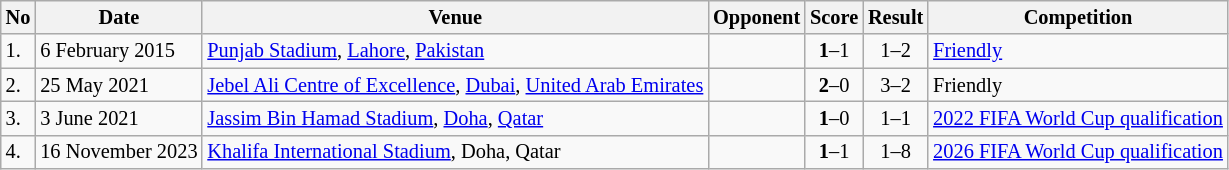<table class="wikitable" style="font-size:85%;">
<tr>
<th>No</th>
<th>Date</th>
<th>Venue</th>
<th>Opponent</th>
<th>Score</th>
<th>Result</th>
<th>Competition</th>
</tr>
<tr>
<td>1.</td>
<td>6 February 2015</td>
<td><a href='#'>Punjab Stadium</a>, <a href='#'>Lahore</a>, <a href='#'>Pakistan</a></td>
<td></td>
<td align=center><strong>1</strong>–1</td>
<td align=center>1–2</td>
<td><a href='#'>Friendly</a></td>
</tr>
<tr>
<td>2.</td>
<td>25 May 2021</td>
<td><a href='#'>Jebel Ali Centre of Excellence</a>, <a href='#'>Dubai</a>, <a href='#'>United Arab Emirates</a></td>
<td></td>
<td align=center><strong>2</strong>–0</td>
<td align=center>3–2</td>
<td>Friendly</td>
</tr>
<tr>
<td>3.</td>
<td>3 June 2021</td>
<td><a href='#'>Jassim Bin Hamad Stadium</a>, <a href='#'>Doha</a>, <a href='#'>Qatar</a></td>
<td></td>
<td align=center><strong>1</strong>–0</td>
<td align=center>1–1</td>
<td><a href='#'>2022 FIFA World Cup qualification</a></td>
</tr>
<tr>
<td>4.</td>
<td>16 November 2023</td>
<td><a href='#'>Khalifa International Stadium</a>, Doha, Qatar</td>
<td></td>
<td align="center"><strong>1</strong>–1</td>
<td align="center">1–8</td>
<td><a href='#'>2026 FIFA World Cup qualification</a></td>
</tr>
</table>
